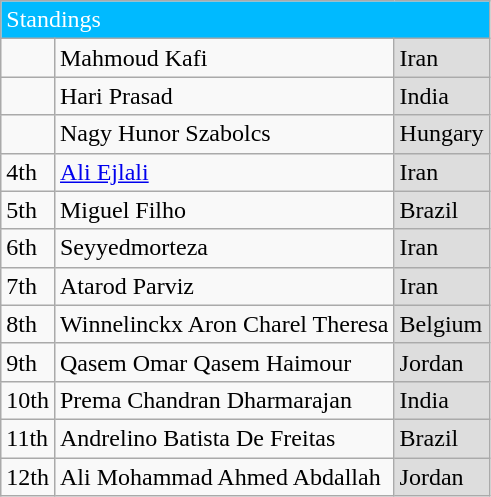<table class="wikitable">
<tr>
<td colspan="3" style="background:#00baff;color:#fff">Standings</td>
</tr>
<tr>
<td></td>
<td>Mahmoud Kafi</td>
<td style="background:#dddddd"> Iran</td>
</tr>
<tr>
<td></td>
<td>Hari Prasad</td>
<td style="background:#dddddd"> India</td>
</tr>
<tr>
<td></td>
<td>Nagy Hunor Szabolcs</td>
<td style="background:#dddddd"> Hungary</td>
</tr>
<tr>
<td>4th</td>
<td><a href='#'>Ali Ejlali</a></td>
<td style="background:#dddddd"> Iran</td>
</tr>
<tr>
<td>5th</td>
<td>Miguel Filho</td>
<td style="background:#dddddd"> Brazil</td>
</tr>
<tr>
<td>6th</td>
<td>Seyyedmorteza</td>
<td style="background:#dddddd"> Iran</td>
</tr>
<tr>
<td>7th</td>
<td>Atarod Parviz</td>
<td style="background:#dddddd"> Iran</td>
</tr>
<tr>
<td>8th</td>
<td>Winnelinckx Aron Charel Theresa</td>
<td style="background:#dddddd"> Belgium</td>
</tr>
<tr>
<td>9th</td>
<td>Qasem Omar Qasem Haimour</td>
<td style="background:#dddddd"> Jordan</td>
</tr>
<tr>
<td>10th</td>
<td>Prema Chandran Dharmarajan</td>
<td style="background:#dddddd"> India</td>
</tr>
<tr>
<td>11th</td>
<td>Andrelino Batista De Freitas</td>
<td style="background:#dddddd"> Brazil</td>
</tr>
<tr>
<td>12th</td>
<td>Ali Mohammad Ahmed Abdallah</td>
<td style="background:#dddddd"> Jordan</td>
</tr>
</table>
